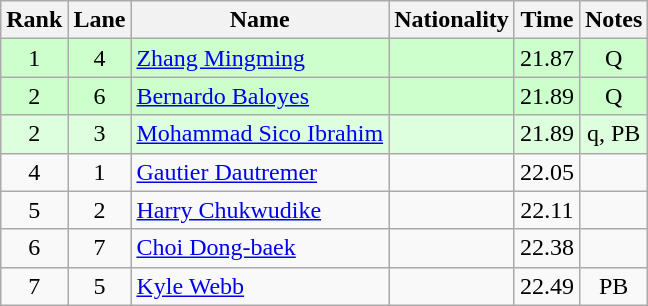<table class="wikitable sortable" style="text-align:center">
<tr>
<th>Rank</th>
<th>Lane</th>
<th>Name</th>
<th>Nationality</th>
<th>Time</th>
<th>Notes</th>
</tr>
<tr bgcolor=ccffcc>
<td>1</td>
<td>4</td>
<td align=left><a href='#'>Zhang Mingming</a></td>
<td align=left></td>
<td>21.87</td>
<td>Q</td>
</tr>
<tr bgcolor=ccffcc>
<td>2</td>
<td>6</td>
<td align=left><a href='#'>Bernardo Baloyes</a></td>
<td align=left></td>
<td>21.89</td>
<td>Q</td>
</tr>
<tr bgcolor=ddffdd>
<td>2</td>
<td>3</td>
<td align=left><a href='#'>Mohammad Sico Ibrahim</a></td>
<td align=left></td>
<td>21.89</td>
<td>q, PB</td>
</tr>
<tr>
<td>4</td>
<td>1</td>
<td align=left><a href='#'>Gautier Dautremer</a></td>
<td align=left></td>
<td>22.05</td>
<td></td>
</tr>
<tr>
<td>5</td>
<td>2</td>
<td align=left><a href='#'>Harry Chukwudike</a></td>
<td align=left></td>
<td>22.11</td>
<td></td>
</tr>
<tr>
<td>6</td>
<td>7</td>
<td align=left><a href='#'>Choi Dong-baek</a></td>
<td align=left></td>
<td>22.38</td>
<td></td>
</tr>
<tr>
<td>7</td>
<td>5</td>
<td align=left><a href='#'>Kyle Webb</a></td>
<td align=left></td>
<td>22.49</td>
<td>PB</td>
</tr>
</table>
